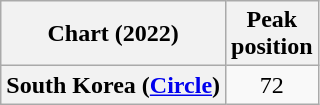<table class="wikitable plainrowheaders" style="text-align:center">
<tr>
<th scope="col">Chart (2022)</th>
<th scope="col">Peak<br>position</th>
</tr>
<tr>
<th scope="row">South Korea (<a href='#'>Circle</a>)</th>
<td>72</td>
</tr>
</table>
